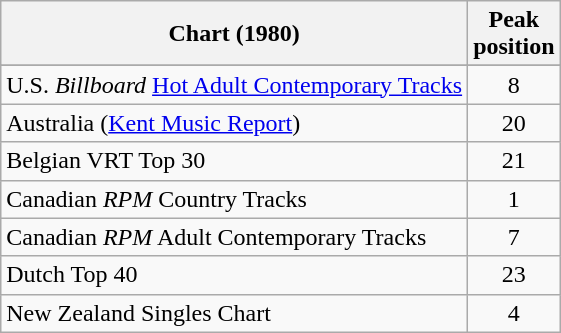<table class="wikitable sortable">
<tr>
<th>Chart (1980)</th>
<th>Peak<br>position</th>
</tr>
<tr>
</tr>
<tr>
<td>U.S. <em>Billboard</em> <a href='#'>Hot Adult Contemporary Tracks</a></td>
<td style="text-align:center;">8</td>
</tr>
<tr>
<td>Australia (<a href='#'>Kent Music Report</a>)</td>
<td align="center">20</td>
</tr>
<tr>
<td>Belgian VRT Top 30</td>
<td style="text-align:center;">21</td>
</tr>
<tr>
<td>Canadian <em>RPM</em> Country Tracks</td>
<td style="text-align:center;">1</td>
</tr>
<tr>
<td>Canadian <em>RPM</em> Adult Contemporary Tracks</td>
<td style="text-align:center;">7</td>
</tr>
<tr>
<td>Dutch Top 40</td>
<td style="text-align:center;">23</td>
</tr>
<tr>
<td>New Zealand Singles Chart</td>
<td style="text-align:center;">4</td>
</tr>
</table>
